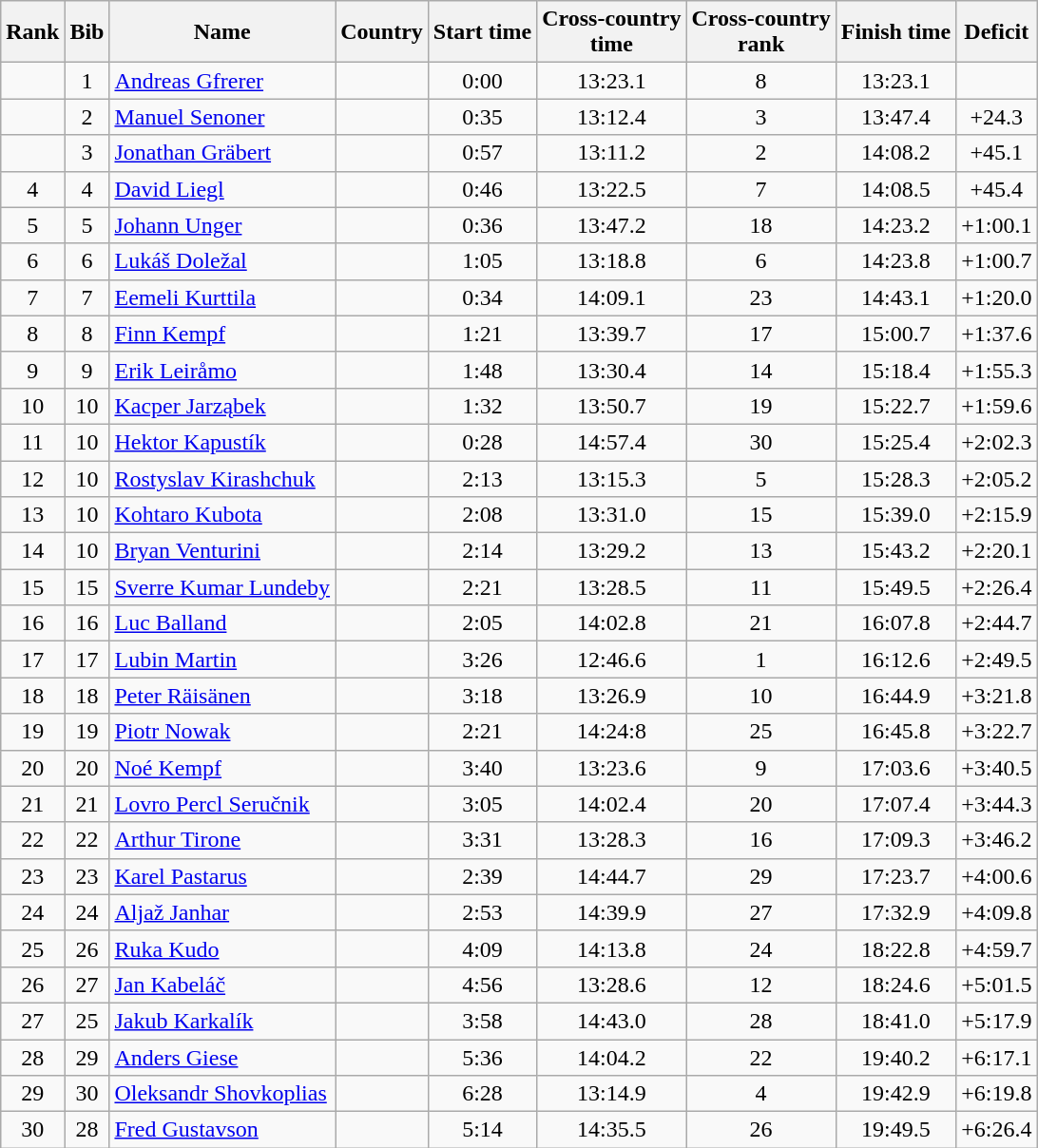<table class="wikitable sortable" style="text-align:center">
<tr>
<th>Rank</th>
<th>Bib</th>
<th>Name</th>
<th>Country</th>
<th>Start time</th>
<th>Cross-country<br>time</th>
<th>Cross-country <br>rank</th>
<th>Finish time</th>
<th>Deficit</th>
</tr>
<tr>
<td></td>
<td>1</td>
<td align=left><a href='#'>Andreas Gfrerer</a></td>
<td align=left></td>
<td>0:00</td>
<td>13:23.1</td>
<td>8</td>
<td>13:23.1</td>
<td></td>
</tr>
<tr>
<td></td>
<td>2</td>
<td align=left><a href='#'>Manuel Senoner</a></td>
<td align=left></td>
<td>0:35</td>
<td>13:12.4</td>
<td>3</td>
<td>13:47.4</td>
<td>+24.3</td>
</tr>
<tr>
<td></td>
<td>3</td>
<td align=left><a href='#'>Jonathan Gräbert</a></td>
<td align=left></td>
<td>0:57</td>
<td>13:11.2</td>
<td>2</td>
<td>14:08.2</td>
<td>+45.1</td>
</tr>
<tr>
<td>4</td>
<td>4</td>
<td align=left><a href='#'>David Liegl</a></td>
<td align=left></td>
<td>0:46</td>
<td>13:22.5</td>
<td>7</td>
<td>14:08.5</td>
<td>+45.4</td>
</tr>
<tr>
<td>5</td>
<td>5</td>
<td align=left><a href='#'>Johann Unger</a></td>
<td align=left></td>
<td>0:36</td>
<td>13:47.2</td>
<td>18</td>
<td>14:23.2</td>
<td>+1:00.1</td>
</tr>
<tr>
<td>6</td>
<td>6</td>
<td align=left><a href='#'>Lukáš Doležal</a></td>
<td align=left></td>
<td>1:05</td>
<td>13:18.8</td>
<td>6</td>
<td>14:23.8</td>
<td>+1:00.7</td>
</tr>
<tr>
<td>7</td>
<td>7</td>
<td align=left><a href='#'>Eemeli Kurttila</a></td>
<td align=left></td>
<td>0:34</td>
<td>14:09.1</td>
<td>23</td>
<td>14:43.1</td>
<td>+1:20.0</td>
</tr>
<tr>
<td>8</td>
<td>8</td>
<td align=left><a href='#'>Finn Kempf</a></td>
<td align=left></td>
<td>1:21</td>
<td>13:39.7</td>
<td>17</td>
<td>15:00.7</td>
<td>+1:37.6</td>
</tr>
<tr>
<td>9</td>
<td>9</td>
<td align=left><a href='#'>Erik Leiråmo</a></td>
<td align=left></td>
<td>1:48</td>
<td>13:30.4</td>
<td>14</td>
<td>15:18.4</td>
<td>+1:55.3</td>
</tr>
<tr>
<td>10</td>
<td>10</td>
<td align=left><a href='#'>Kacper Jarząbek</a></td>
<td align=left></td>
<td>1:32</td>
<td>13:50.7</td>
<td>19</td>
<td>15:22.7</td>
<td>+1:59.6</td>
</tr>
<tr>
<td>11</td>
<td>10</td>
<td align=left><a href='#'>Hektor Kapustík</a></td>
<td align=left></td>
<td>0:28</td>
<td>14:57.4</td>
<td>30</td>
<td>15:25.4</td>
<td>+2:02.3</td>
</tr>
<tr>
<td>12</td>
<td>10</td>
<td align=left><a href='#'>Rostyslav Kirashchuk</a></td>
<td align=left></td>
<td>2:13</td>
<td>13:15.3</td>
<td>5</td>
<td>15:28.3</td>
<td>+2:05.2</td>
</tr>
<tr>
<td>13</td>
<td>10</td>
<td align=left><a href='#'>Kohtaro Kubota</a></td>
<td align=left></td>
<td>2:08</td>
<td>13:31.0</td>
<td>15</td>
<td>15:39.0</td>
<td>+2:15.9</td>
</tr>
<tr>
<td>14</td>
<td>10</td>
<td align=left><a href='#'>Bryan Venturini</a></td>
<td align=left></td>
<td>2:14</td>
<td>13:29.2</td>
<td>13</td>
<td>15:43.2</td>
<td>+2:20.1</td>
</tr>
<tr>
<td>15</td>
<td>15</td>
<td align=left><a href='#'>Sverre Kumar Lundeby</a></td>
<td align=left></td>
<td>2:21</td>
<td>13:28.5</td>
<td>11</td>
<td>15:49.5</td>
<td>+2:26.4</td>
</tr>
<tr>
<td>16</td>
<td>16</td>
<td align=left><a href='#'>Luc Balland</a></td>
<td align=left></td>
<td>2:05</td>
<td>14:02.8</td>
<td>21</td>
<td>16:07.8</td>
<td>+2:44.7</td>
</tr>
<tr>
<td>17</td>
<td>17</td>
<td align=left><a href='#'>Lubin Martin</a></td>
<td align=left></td>
<td>3:26</td>
<td>12:46.6</td>
<td>1</td>
<td>16:12.6</td>
<td>+2:49.5</td>
</tr>
<tr>
<td>18</td>
<td>18</td>
<td align=left><a href='#'>Peter Räisänen</a></td>
<td align=left></td>
<td>3:18</td>
<td>13:26.9</td>
<td>10</td>
<td>16:44.9</td>
<td>+3:21.8</td>
</tr>
<tr>
<td>19</td>
<td>19</td>
<td align=left><a href='#'>Piotr Nowak</a></td>
<td align=left></td>
<td>2:21</td>
<td>14:24:8</td>
<td>25</td>
<td>16:45.8</td>
<td>+3:22.7</td>
</tr>
<tr>
<td>20</td>
<td>20</td>
<td align=left><a href='#'>Noé Kempf</a></td>
<td align=left></td>
<td>3:40</td>
<td>13:23.6</td>
<td>9</td>
<td>17:03.6</td>
<td>+3:40.5</td>
</tr>
<tr>
<td>21</td>
<td>21</td>
<td align=left><a href='#'>Lovro Percl Seručnik</a></td>
<td align=left></td>
<td>3:05</td>
<td>14:02.4</td>
<td>20</td>
<td>17:07.4</td>
<td>+3:44.3</td>
</tr>
<tr>
<td>22</td>
<td>22</td>
<td align=left><a href='#'>Arthur Tirone</a></td>
<td align=left></td>
<td>3:31</td>
<td>13:28.3</td>
<td>16</td>
<td>17:09.3</td>
<td>+3:46.2</td>
</tr>
<tr>
<td>23</td>
<td>23</td>
<td align=left><a href='#'>Karel Pastarus</a></td>
<td align=left></td>
<td>2:39</td>
<td>14:44.7</td>
<td>29</td>
<td>17:23.7</td>
<td>+4:00.6</td>
</tr>
<tr>
<td>24</td>
<td>24</td>
<td align=left><a href='#'>Aljaž Janhar</a></td>
<td align=left></td>
<td>2:53</td>
<td>14:39.9</td>
<td>27</td>
<td>17:32.9</td>
<td>+4:09.8</td>
</tr>
<tr>
<td>25</td>
<td>26</td>
<td align=left><a href='#'>Ruka Kudo</a></td>
<td align=left></td>
<td>4:09</td>
<td>14:13.8</td>
<td>24</td>
<td>18:22.8</td>
<td>+4:59.7</td>
</tr>
<tr>
<td>26</td>
<td>27</td>
<td align=left><a href='#'>Jan Kabeláč</a></td>
<td align=left></td>
<td>4:56</td>
<td>13:28.6</td>
<td>12</td>
<td>18:24.6</td>
<td>+5:01.5</td>
</tr>
<tr>
<td>27</td>
<td>25</td>
<td align=left><a href='#'>Jakub Karkalík</a></td>
<td align=left></td>
<td>3:58</td>
<td>14:43.0</td>
<td>28</td>
<td>18:41.0</td>
<td>+5:17.9</td>
</tr>
<tr>
<td>28</td>
<td>29</td>
<td align=left><a href='#'>Anders Giese</a></td>
<td align=left></td>
<td>5:36</td>
<td>14:04.2</td>
<td>22</td>
<td>19:40.2</td>
<td>+6:17.1</td>
</tr>
<tr>
<td>29</td>
<td>30</td>
<td align=left><a href='#'>Oleksandr Shovkoplias</a></td>
<td align=left></td>
<td>6:28</td>
<td>13:14.9</td>
<td>4</td>
<td>19:42.9</td>
<td>+6:19.8</td>
</tr>
<tr>
<td>30</td>
<td>28</td>
<td align=left><a href='#'>Fred Gustavson</a></td>
<td align=left></td>
<td>5:14</td>
<td>14:35.5</td>
<td>26</td>
<td>19:49.5</td>
<td>+6:26.4</td>
</tr>
</table>
